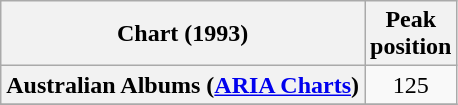<table class="wikitable plainrowheaders" style="text-align:center">
<tr>
<th scope="col">Chart (1993)</th>
<th scope="col">Peak<br>position</th>
</tr>
<tr>
<th scope="row">Australian Albums (<a href='#'>ARIA Charts</a>)</th>
<td style="text-align:center;">125</td>
</tr>
<tr>
</tr>
</table>
